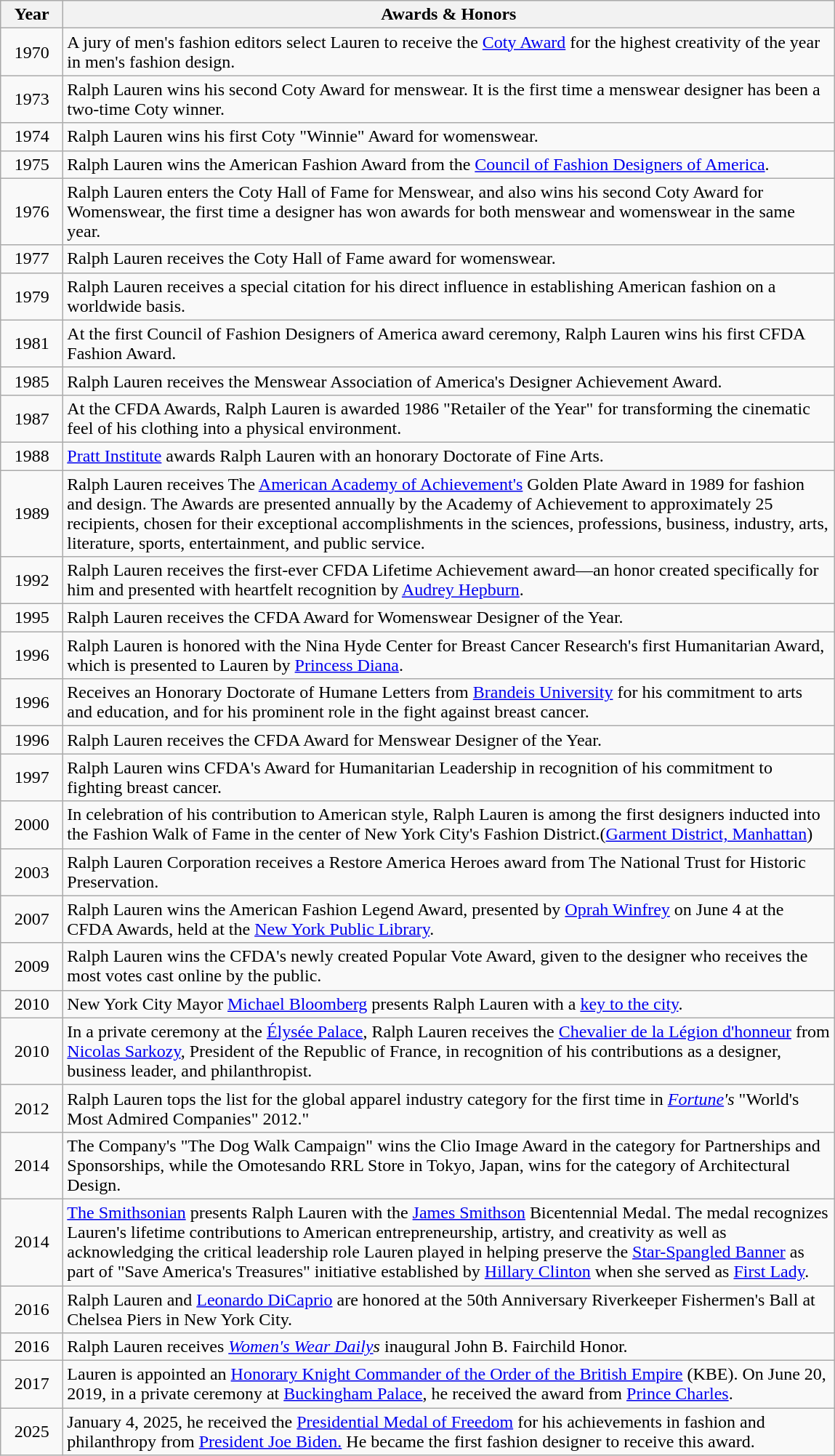<table class="sortable wikitable plainrowheaders">
<tr>
<th scope="col" width=50>Year</th>
<th scope="col" width=700>Awards & Honors</th>
</tr>
<tr>
<td align=center>1970</td>
<td>A jury of men's fashion editors select Lauren to receive the <a href='#'>Coty Award</a> for the highest creativity of the year in men's fashion design.</td>
</tr>
<tr>
<td align=center>1973</td>
<td>Ralph Lauren wins his second Coty Award for menswear. It is the first time a menswear designer has been a two-time Coty winner.</td>
</tr>
<tr>
<td align=center>1974</td>
<td>Ralph Lauren wins his first Coty "Winnie" Award for womenswear.</td>
</tr>
<tr>
<td align=center>1975</td>
<td>Ralph Lauren wins the American Fashion Award from the <a href='#'>Council of Fashion Designers of America</a>.</td>
</tr>
<tr>
<td align=center>1976</td>
<td>Ralph Lauren enters the Coty Hall of Fame for Menswear, and also wins his second Coty Award for Womenswear, the first time a designer has won awards for both menswear and womenswear in the same year.</td>
</tr>
<tr>
<td align=center>1977</td>
<td>Ralph Lauren receives the Coty Hall of Fame award for womenswear.</td>
</tr>
<tr>
<td align=center>1979</td>
<td>Ralph Lauren receives a special citation for his direct influence in establishing American fashion on a worldwide basis.</td>
</tr>
<tr>
<td align=center>1981</td>
<td>At the first Council of Fashion Designers of America award ceremony, Ralph Lauren wins his first CFDA Fashion Award.</td>
</tr>
<tr>
<td align=center>1985</td>
<td>Ralph Lauren receives the Menswear Association of America's Designer Achievement Award.</td>
</tr>
<tr>
<td align=center>1987</td>
<td>At the CFDA Awards, Ralph Lauren is awarded 1986 "Retailer of the Year" for transforming the cinematic feel of his clothing into a physical environment.</td>
</tr>
<tr>
<td align=center>1988</td>
<td><a href='#'>Pratt Institute</a> awards Ralph Lauren with an honorary Doctorate of Fine Arts.</td>
</tr>
<tr>
<td align=center>1989</td>
<td>Ralph Lauren receives The <a href='#'>American Academy of Achievement's</a> Golden Plate Award in 1989 for fashion and design. The Awards are presented annually by the Academy of Achievement to approximately 25 recipients, chosen for their exceptional accomplishments in the sciences, professions, business, industry, arts, literature, sports, entertainment, and public service.</td>
</tr>
<tr>
<td align=center>1992</td>
<td>Ralph Lauren receives the first-ever CFDA Lifetime Achievement award—an honor created specifically for him and presented with heartfelt recognition by <a href='#'>Audrey Hepburn</a>.</td>
</tr>
<tr>
<td align=center>1995</td>
<td>Ralph Lauren receives the CFDA Award for Womenswear Designer of the Year.</td>
</tr>
<tr>
<td align=center>1996</td>
<td>Ralph Lauren is honored with the Nina Hyde Center for Breast Cancer Research's first Humanitarian Award, which is presented to Lauren by <a href='#'>Princess Diana</a>.</td>
</tr>
<tr>
<td align=center>1996</td>
<td>Receives an Honorary Doctorate of Humane Letters from <a href='#'>Brandeis University</a> for his commitment to arts and education, and for his prominent role in the fight against breast cancer.</td>
</tr>
<tr>
<td align=center>1996</td>
<td>Ralph Lauren receives the CFDA Award for Menswear Designer of the Year.</td>
</tr>
<tr>
<td align=center>1997</td>
<td>Ralph Lauren wins CFDA's Award for Humanitarian Leadership in recognition of his commitment to fighting breast cancer.</td>
</tr>
<tr>
<td align=center>2000</td>
<td>In celebration of his contribution to American style, Ralph Lauren is among the first designers inducted into the Fashion Walk of Fame in the center of New York City's Fashion District.(<a href='#'>Garment District, Manhattan</a>)</td>
</tr>
<tr>
<td align=center>2003</td>
<td>Ralph Lauren Corporation receives a Restore America Heroes award from The National Trust for Historic Preservation.</td>
</tr>
<tr>
<td align=center>2007</td>
<td>Ralph Lauren wins the American Fashion Legend Award, presented by <a href='#'>Oprah Winfrey</a> on June 4 at the CFDA Awards, held at the <a href='#'>New York Public Library</a>.</td>
</tr>
<tr>
<td align=center>2009</td>
<td>Ralph Lauren wins the CFDA's newly created Popular Vote Award, given to the designer who receives the most votes cast online by the public.</td>
</tr>
<tr>
<td align=center>2010</td>
<td>New York City Mayor <a href='#'>Michael Bloomberg</a> presents Ralph Lauren with a <a href='#'>key to the city</a>.</td>
</tr>
<tr>
<td align=center>2010</td>
<td>In a private ceremony at the <a href='#'>Élysée Palace</a>, Ralph Lauren receives the <a href='#'>Chevalier de la Légion d'honneur</a> from <a href='#'>Nicolas Sarkozy</a>, President of the Republic of France, in recognition of his contributions as a designer, business leader, and philanthropist.</td>
</tr>
<tr>
<td align=center>2012</td>
<td>Ralph Lauren tops the list for the global apparel industry category for the first time in <em><a href='#'>Fortune</a>'s</em> "World's Most Admired Companies" 2012."</td>
</tr>
<tr>
<td align=center>2014</td>
<td>The Company's "The Dog Walk Campaign" wins the Clio Image Award in the category for Partnerships and Sponsorships, while the Omotesando RRL Store in Tokyo, Japan, wins for the category of Architectural Design.</td>
</tr>
<tr>
<td align=center>2014</td>
<td><a href='#'>The Smithsonian</a> presents Ralph Lauren with the <a href='#'>James Smithson</a> Bicentennial Medal. The medal recognizes Lauren's lifetime contributions to American entrepreneurship, artistry, and creativity as well as acknowledging the critical leadership role Lauren played in helping preserve the <a href='#'>Star-Spangled Banner</a> as part of "Save America's Treasures" initiative established by <a href='#'>Hillary Clinton</a> when she served as <a href='#'>First Lady</a>.</td>
</tr>
<tr>
<td align=center>2016</td>
<td>Ralph Lauren and <a href='#'>Leonardo DiCaprio</a> are honored at the 50th Anniversary Riverkeeper Fishermen's Ball at Chelsea Piers in New York City.</td>
</tr>
<tr>
<td align=center>2016</td>
<td>Ralph Lauren receives <em><a href='#'>Women's Wear Daily</a>s</em> inaugural John B. Fairchild Honor.</td>
</tr>
<tr>
<td align=center>2017</td>
<td>Lauren is appointed an <a href='#'>Honorary Knight Commander of the Order of the British Empire</a> (KBE). On June 20, 2019, in a private ceremony at <a href='#'>Buckingham Palace</a>, he received the award from <a href='#'>Prince Charles</a>.</td>
</tr>
<tr>
<td align=center>2025</td>
<td>January 4, 2025, he received the <a href='#'>Presidential Medal of Freedom</a> for his achievements in fashion and philanthropy from <a href='#'>President Joe Biden.</a> He became the first fashion designer to receive this award.</td>
</tr>
</table>
